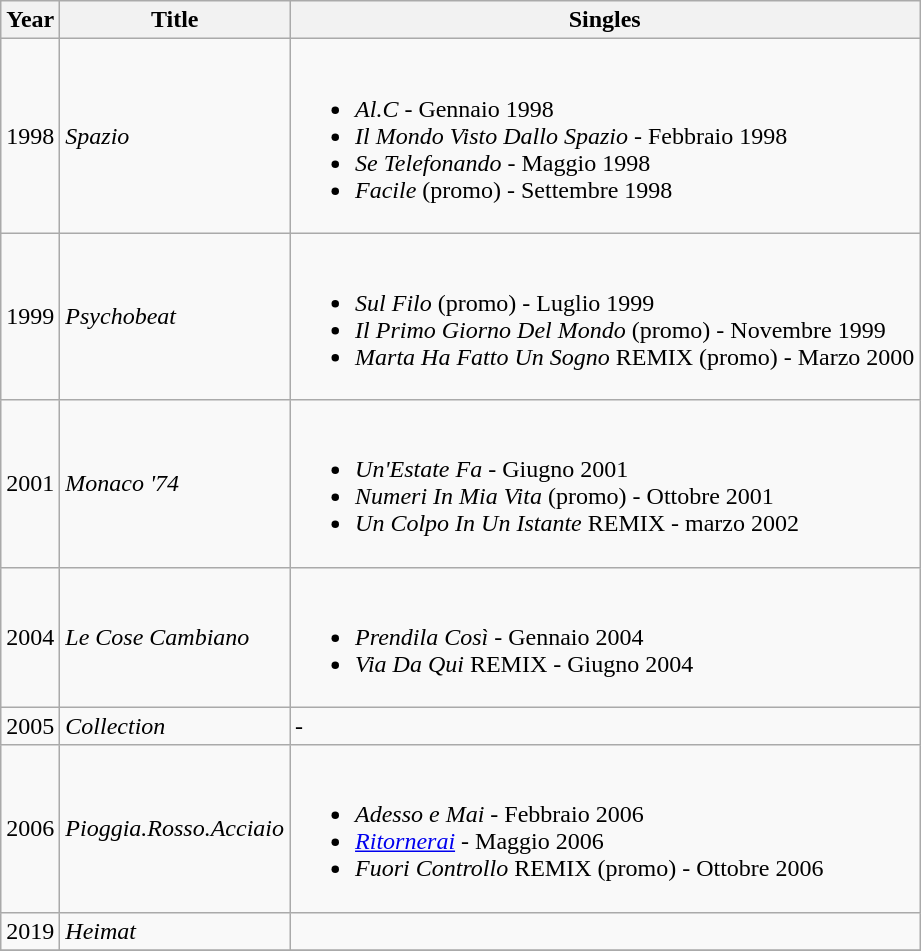<table class="wikitable">
<tr>
<th>Year</th>
<th>Title</th>
<th>Singles</th>
</tr>
<tr>
<td>1998</td>
<td><em>Spazio</em></td>
<td><br><ul><li><em>Al.C</em> - Gennaio 1998</li><li><em>Il Mondo Visto Dallo Spazio</em> - Febbraio 1998</li><li><em>Se Telefonando</em> - Maggio 1998</li><li><em>Facile</em> (promo) - Settembre 1998</li></ul></td>
</tr>
<tr>
<td>1999</td>
<td><em>Psychobeat</em></td>
<td><br><ul><li><em>Sul Filo</em> (promo) - Luglio 1999</li><li><em>Il Primo Giorno Del Mondo</em> (promo) - Novembre 1999</li><li><em>Marta Ha Fatto Un Sogno</em> REMIX (promo) - Marzo 2000</li></ul></td>
</tr>
<tr>
<td>2001</td>
<td><em>Monaco '74</em></td>
<td><br><ul><li><em>Un'Estate Fa</em> - Giugno 2001</li><li><em>Numeri In Mia Vita</em> (promo) - Ottobre 2001</li><li><em>Un Colpo In Un Istante</em> REMIX - marzo 2002</li></ul></td>
</tr>
<tr>
<td>2004</td>
<td><em>Le Cose Cambiano</em></td>
<td><br><ul><li><em>Prendila Così</em> - Gennaio 2004</li><li><em>Via Da Qui</em> REMIX - Giugno 2004</li></ul></td>
</tr>
<tr>
<td>2005</td>
<td><em>Collection</em></td>
<td>-</td>
</tr>
<tr>
<td>2006</td>
<td><em>Pioggia.Rosso.Acciaio</em></td>
<td><br><ul><li><em>Adesso e Mai</em> - Febbraio 2006</li><li><em><a href='#'>Ritornerai</a></em> - Maggio 2006</li><li><em>Fuori Controllo</em> REMIX (promo) - Ottobre 2006</li></ul></td>
</tr>
<tr>
<td>2019</td>
<td><em>Heimat</em></td>
<td></td>
</tr>
<tr>
</tr>
</table>
